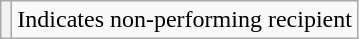<table class="wikitable plainrowheaders">
<tr>
<th scope=row style="text-align:center"></th>
<td>Indicates non-performing recipient</td>
</tr>
</table>
